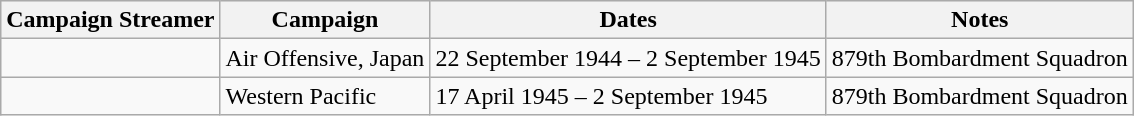<table class="wikitable">
<tr style="background:#efefef;">
<th>Campaign Streamer</th>
<th>Campaign</th>
<th>Dates</th>
<th>Notes</th>
</tr>
<tr>
<td></td>
<td>Air Offensive, Japan</td>
<td>22 September 1944 – 2 September 1945</td>
<td>879th Bombardment Squadron</td>
</tr>
<tr>
<td></td>
<td>Western Pacific</td>
<td>17 April 1945 – 2 September 1945</td>
<td>879th Bombardment Squadron</td>
</tr>
</table>
